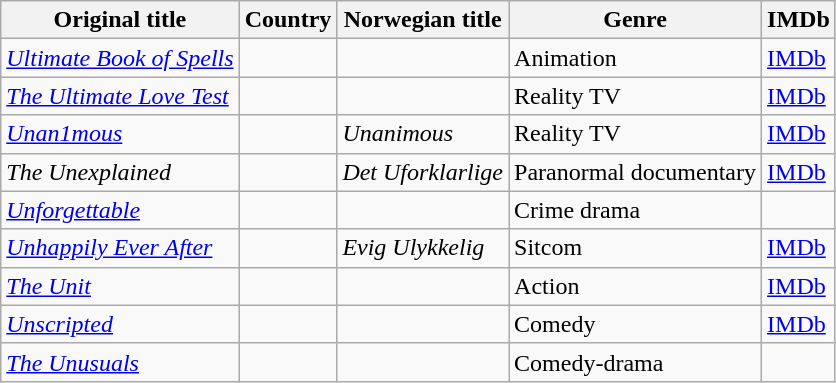<table class="wikitable">
<tr>
<th>Original title</th>
<th>Country</th>
<th>Norwegian title</th>
<th>Genre</th>
<th>IMDb</th>
</tr>
<tr>
<td><em><a href='#'>Ultimate Book of Spells</a></em></td>
<td></td>
<td></td>
<td>Animation</td>
<td><a href='#'>IMDb</a></td>
</tr>
<tr>
<td><em><a href='#'>The Ultimate Love Test</a></em></td>
<td></td>
<td></td>
<td>Reality TV</td>
<td><a href='#'>IMDb</a></td>
</tr>
<tr>
<td><em><a href='#'>Unan1mous</a></em></td>
<td></td>
<td><em>Unanimous</em></td>
<td>Reality TV</td>
<td><a href='#'>IMDb</a></td>
</tr>
<tr>
<td><em>The Unexplained</em></td>
<td></td>
<td><em>Det Uforklarlige</em></td>
<td>Paranormal documentary</td>
<td><a href='#'>IMDb</a></td>
</tr>
<tr>
<td><em><a href='#'>Unforgettable</a></em></td>
<td></td>
<td></td>
<td>Crime drama</td>
<td></td>
</tr>
<tr>
<td><em><a href='#'>Unhappily Ever After</a></em></td>
<td></td>
<td><em>Evig Ulykkelig</em></td>
<td>Sitcom</td>
<td><a href='#'>IMDb</a></td>
</tr>
<tr>
<td><em><a href='#'>The Unit</a></em></td>
<td></td>
<td></td>
<td>Action</td>
<td><a href='#'>IMDb</a></td>
</tr>
<tr>
<td><em><a href='#'>Unscripted</a></em></td>
<td></td>
<td></td>
<td>Comedy</td>
<td><a href='#'>IMDb</a></td>
</tr>
<tr>
<td><em><a href='#'>The Unusuals</a></em></td>
<td></td>
<td></td>
<td>Comedy-drama</td>
<td></td>
</tr>
</table>
